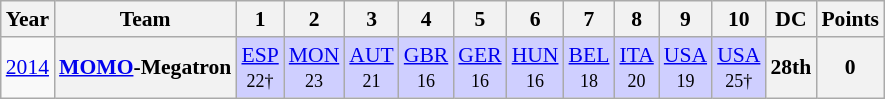<table class="wikitable" style="text-align:center; font-size:90%">
<tr>
<th>Year</th>
<th>Team</th>
<th>1</th>
<th>2</th>
<th>3</th>
<th>4</th>
<th>5</th>
<th>6</th>
<th>7</th>
<th>8</th>
<th>9</th>
<th>10</th>
<th>DC</th>
<th>Points</th>
</tr>
<tr>
<td><a href='#'>2014</a></td>
<th><a href='#'>MOMO</a>-Megatron</th>
<td style="background:#CFCFFF;"><a href='#'>ESP</a><br><small>22†</small></td>
<td style="background:#CFCFFF;"><a href='#'>MON</a><br><small>23</small></td>
<td style="background:#CFCFFF;"><a href='#'>AUT</a><br><small>21</small></td>
<td style="background:#CFCFFF;"><a href='#'>GBR</a><br><small>16</small></td>
<td style="background:#CFCFFF;"><a href='#'>GER</a><br><small>16</small></td>
<td style="background:#CFCFFF;"><a href='#'>HUN</a><br><small>16</small></td>
<td style="background:#CFCFFF;"><a href='#'>BEL</a><br><small>18</small></td>
<td style="background:#CFCFFF;"><a href='#'>ITA</a><br><small>20</small></td>
<td style="background:#CFCFFF;"><a href='#'>USA</a><br><small>19</small></td>
<td style="background:#CFCFFF;"><a href='#'>USA</a><br><small>25†</small></td>
<th>28th</th>
<th>0</th>
</tr>
</table>
